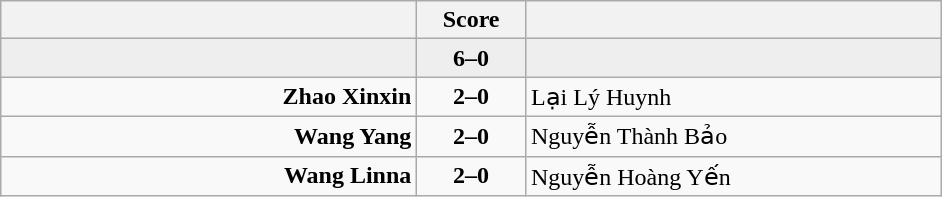<table class="wikitable" style="text-align: center;">
<tr>
<th align="right" width="270"></th>
<th width="65">Score</th>
<th align="left" width="270"></th>
</tr>
<tr style="background:#eeeeee;">
<td align=right><strong></strong></td>
<td align=center><strong>6–0</strong></td>
<td align=left></td>
</tr>
<tr>
<td align=right><strong>Zhao Xinxin</strong></td>
<td align=center><strong>2–0</strong></td>
<td align=left>Lại Lý Huynh</td>
</tr>
<tr>
<td align=right><strong>Wang Yang</strong></td>
<td align=center><strong>2–0</strong></td>
<td align=left>Nguyễn Thành Bảo</td>
</tr>
<tr>
<td align=right><strong>Wang Linna</strong></td>
<td align=center><strong>2–0</strong></td>
<td align=left>Nguyễn Hoàng Yến</td>
</tr>
</table>
